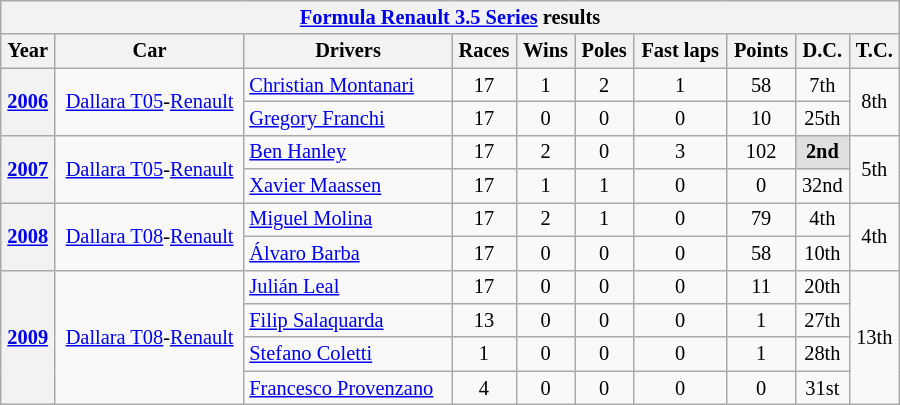<table class="wikitable collapsible" style="font-size:85%; width:600px; text-align:center">
<tr>
<th colspan=10><a href='#'>Formula Renault 3.5 Series</a> results</th>
</tr>
<tr>
<th>Year</th>
<th>Car</th>
<th>Drivers</th>
<th>Races</th>
<th>Wins</th>
<th>Poles</th>
<th>Fast laps</th>
<th>Points</th>
<th>D.C.</th>
<th>T.C.</th>
</tr>
<tr>
<th rowspan="2"><a href='#'>2006</a></th>
<td rowspan=2><a href='#'>Dallara T05</a>-<a href='#'>Renault</a></td>
<td align=left> <a href='#'>Christian Montanari</a></td>
<td>17</td>
<td>1</td>
<td>2</td>
<td>1</td>
<td>58</td>
<td>7th</td>
<td rowspan=2>8th</td>
</tr>
<tr>
<td align=left> <a href='#'>Gregory Franchi</a></td>
<td>17</td>
<td>0</td>
<td>0</td>
<td>0</td>
<td>10</td>
<td>25th</td>
</tr>
<tr>
<th rowspan="2"><a href='#'>2007</a></th>
<td rowspan=2><a href='#'>Dallara T05</a>-<a href='#'>Renault</a></td>
<td align=left> <a href='#'>Ben Hanley</a></td>
<td>17</td>
<td>2</td>
<td>0</td>
<td>3</td>
<td>102</td>
<th style="background:#DFDFDF;">2nd</th>
<td rowspan=2>5th</td>
</tr>
<tr>
<td align=left> <a href='#'>Xavier Maassen</a></td>
<td>17</td>
<td>1</td>
<td>1</td>
<td>0</td>
<td>0</td>
<td>32nd</td>
</tr>
<tr>
<th rowspan="2"><a href='#'>2008</a></th>
<td rowspan=2><a href='#'>Dallara T08</a>-<a href='#'>Renault</a></td>
<td align=left> <a href='#'>Miguel Molina</a></td>
<td>17</td>
<td>2</td>
<td>1</td>
<td>0</td>
<td>79</td>
<td>4th</td>
<td rowspan=2>4th</td>
</tr>
<tr>
<td align=left> <a href='#'>Álvaro Barba</a></td>
<td>17</td>
<td>0</td>
<td>0</td>
<td>0</td>
<td>58</td>
<td>10th</td>
</tr>
<tr>
<th rowspan="4"><a href='#'>2009</a></th>
<td rowspan=4><a href='#'>Dallara T08</a>-<a href='#'>Renault</a></td>
<td align=left> <a href='#'>Julián Leal</a></td>
<td>17</td>
<td>0</td>
<td>0</td>
<td>0</td>
<td>11</td>
<td>20th</td>
<td rowspan=4>13th</td>
</tr>
<tr>
<td align=left> <a href='#'>Filip Salaquarda</a></td>
<td>13</td>
<td>0</td>
<td>0</td>
<td>0</td>
<td>1</td>
<td>27th</td>
</tr>
<tr>
<td align=left> <a href='#'>Stefano Coletti</a></td>
<td>1</td>
<td>0</td>
<td>0</td>
<td>0</td>
<td>1</td>
<td>28th</td>
</tr>
<tr>
<td align=left> <a href='#'>Francesco Provenzano</a></td>
<td>4</td>
<td>0</td>
<td>0</td>
<td>0</td>
<td>0</td>
<td>31st</td>
</tr>
</table>
